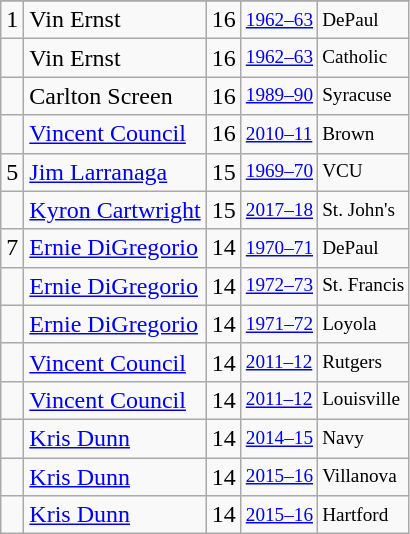<table class="wikitable">
<tr>
</tr>
<tr>
<td>1</td>
<td>Vin Ernst</td>
<td>16</td>
<td style="font-size:80%;"><a href='#'>1962–63</a></td>
<td style="font-size:80%;">DePaul</td>
</tr>
<tr>
<td></td>
<td>Vin Ernst</td>
<td>16</td>
<td style="font-size:80%;"><a href='#'>1962–63</a></td>
<td style="font-size:80%;">Catholic</td>
</tr>
<tr>
<td></td>
<td>Carlton Screen</td>
<td>16</td>
<td style="font-size:80%;"><a href='#'>1989–90</a></td>
<td style="font-size:80%;">Syracuse</td>
</tr>
<tr>
<td></td>
<td><a href='#'>Vincent Council</a></td>
<td>16</td>
<td style="font-size:80%;"><a href='#'>2010–11</a></td>
<td style="font-size:80%;">Brown</td>
</tr>
<tr>
<td>5</td>
<td><a href='#'>Jim Larranaga</a></td>
<td>15</td>
<td style="font-size:80%;"><a href='#'>1969–70</a></td>
<td style="font-size:80%;">VCU</td>
</tr>
<tr>
<td></td>
<td><a href='#'>Kyron Cartwright</a></td>
<td>15</td>
<td style="font-size:80%;"><a href='#'>2017–18</a></td>
<td style="font-size:80%;">St. John's</td>
</tr>
<tr>
<td>7</td>
<td><a href='#'>Ernie DiGregorio</a></td>
<td>14</td>
<td style="font-size:80%;"><a href='#'>1970–71</a></td>
<td style="font-size:80%;">DePaul</td>
</tr>
<tr>
<td></td>
<td><a href='#'>Ernie DiGregorio</a></td>
<td>14</td>
<td style="font-size:80%;"><a href='#'>1972–73</a></td>
<td style="font-size:80%;">St. Francis</td>
</tr>
<tr>
<td></td>
<td><a href='#'>Ernie DiGregorio</a></td>
<td>14</td>
<td style="font-size:80%;"><a href='#'>1971–72</a></td>
<td style="font-size:80%;">Loyola</td>
</tr>
<tr>
<td></td>
<td><a href='#'>Vincent Council</a></td>
<td>14</td>
<td style="font-size:80%;"><a href='#'>2011–12</a></td>
<td style="font-size:80%;">Rutgers</td>
</tr>
<tr>
<td></td>
<td><a href='#'>Vincent Council</a></td>
<td>14</td>
<td style="font-size:80%;"><a href='#'>2011–12</a></td>
<td style="font-size:80%;">Louisville</td>
</tr>
<tr>
<td></td>
<td><a href='#'>Kris Dunn</a></td>
<td>14</td>
<td style="font-size:80%;"><a href='#'>2014–15</a></td>
<td style="font-size:80%;">Navy</td>
</tr>
<tr>
<td></td>
<td><a href='#'>Kris Dunn</a></td>
<td>14</td>
<td style="font-size:80%;"><a href='#'>2015–16</a></td>
<td style="font-size:80%;">Villanova</td>
</tr>
<tr>
<td></td>
<td><a href='#'>Kris Dunn</a></td>
<td>14</td>
<td style="font-size:80%;"><a href='#'>2015–16</a></td>
<td style="font-size:80%;">Hartford</td>
</tr>
</table>
